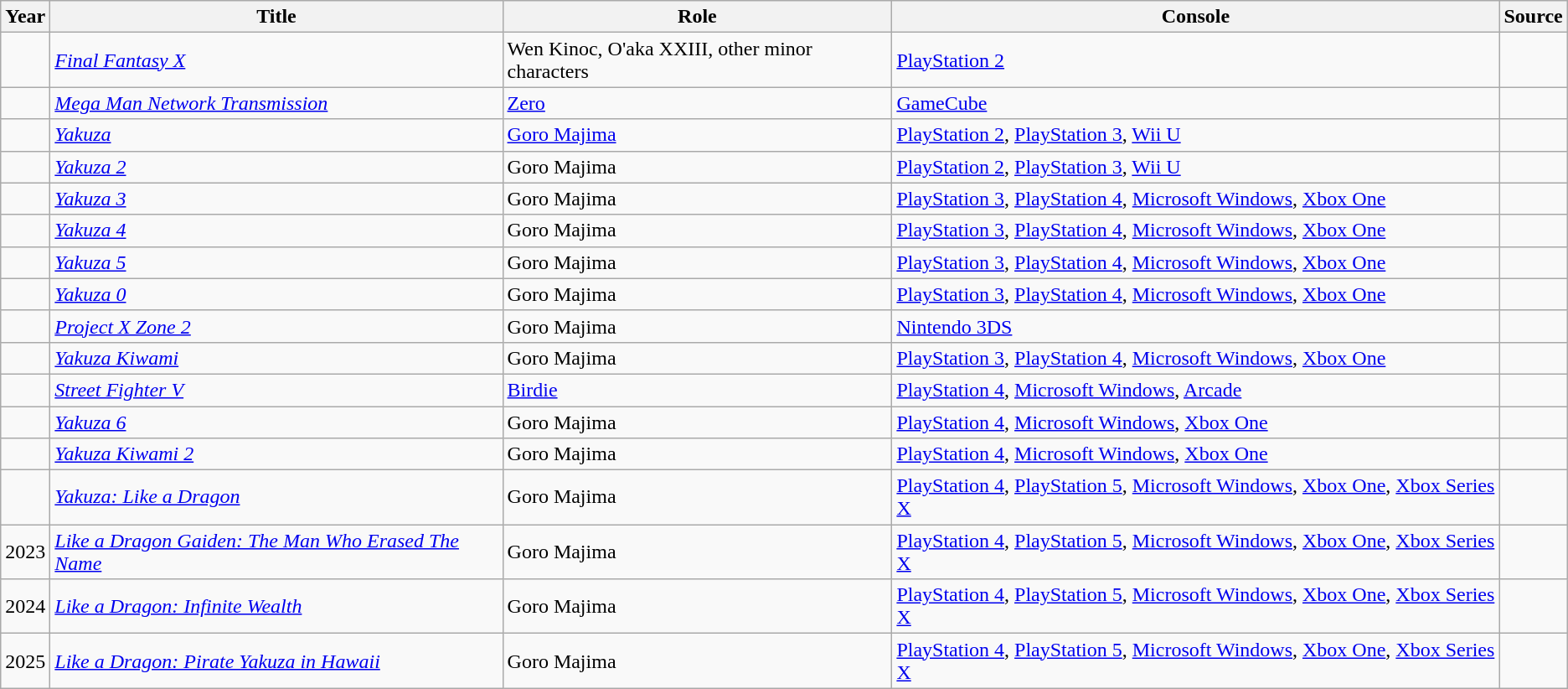<table class="wikitable sortable">
<tr>
<th>Year</th>
<th>Title</th>
<th>Role</th>
<th>Console</th>
<th>Source</th>
</tr>
<tr>
<td></td>
<td><em><a href='#'>Final Fantasy X</a></em></td>
<td>Wen Kinoc, O'aka XXIII, other minor characters</td>
<td><a href='#'>PlayStation 2</a></td>
<td></td>
</tr>
<tr>
<td></td>
<td><em><a href='#'>Mega Man Network Transmission</a></em></td>
<td><a href='#'>Zero</a></td>
<td><a href='#'>GameCube</a></td>
<td></td>
</tr>
<tr>
<td></td>
<td><em><a href='#'>Yakuza</a></em></td>
<td><a href='#'>Goro Majima</a></td>
<td><a href='#'>PlayStation 2</a>, <a href='#'>PlayStation 3</a>, <a href='#'>Wii U</a></td>
<td></td>
</tr>
<tr>
<td></td>
<td><em><a href='#'>Yakuza 2</a></em></td>
<td>Goro Majima</td>
<td><a href='#'>PlayStation 2</a>, <a href='#'>PlayStation 3</a>, <a href='#'>Wii U</a></td>
<td></td>
</tr>
<tr>
<td></td>
<td><em><a href='#'>Yakuza 3</a></em></td>
<td>Goro Majima</td>
<td><a href='#'>PlayStation 3</a>, <a href='#'>PlayStation 4</a>, <a href='#'>Microsoft Windows</a>, <a href='#'>Xbox One</a></td>
<td></td>
</tr>
<tr>
<td></td>
<td><em><a href='#'>Yakuza 4</a></em></td>
<td>Goro Majima</td>
<td><a href='#'>PlayStation 3</a>, <a href='#'>PlayStation 4</a>, <a href='#'>Microsoft Windows</a>, <a href='#'>Xbox One</a></td>
<td></td>
</tr>
<tr>
<td></td>
<td><em><a href='#'>Yakuza 5</a></em></td>
<td>Goro Majima</td>
<td><a href='#'>PlayStation 3</a>, <a href='#'>PlayStation 4</a>, <a href='#'>Microsoft Windows</a>, <a href='#'>Xbox One</a></td>
<td></td>
</tr>
<tr>
<td></td>
<td><em><a href='#'>Yakuza 0</a></em></td>
<td>Goro Majima</td>
<td><a href='#'>PlayStation 3</a>, <a href='#'>PlayStation 4</a>, <a href='#'>Microsoft Windows</a>, <a href='#'>Xbox One</a></td>
<td></td>
</tr>
<tr>
<td></td>
<td><em><a href='#'>Project X Zone 2</a></em></td>
<td>Goro Majima</td>
<td><a href='#'>Nintendo 3DS</a></td>
<td></td>
</tr>
<tr>
<td></td>
<td><em><a href='#'>Yakuza Kiwami</a></em></td>
<td>Goro Majima</td>
<td><a href='#'>PlayStation 3</a>, <a href='#'>PlayStation 4</a>, <a href='#'>Microsoft Windows</a>, <a href='#'>Xbox One</a></td>
<td></td>
</tr>
<tr>
<td></td>
<td><em><a href='#'>Street Fighter V</a></em></td>
<td><a href='#'>Birdie</a></td>
<td><a href='#'>PlayStation 4</a>, <a href='#'>Microsoft Windows</a>, <a href='#'>Arcade</a></td>
<td></td>
</tr>
<tr>
<td></td>
<td><em><a href='#'>Yakuza 6</a></em></td>
<td>Goro Majima</td>
<td><a href='#'>PlayStation 4</a>, <a href='#'>Microsoft Windows</a>, <a href='#'>Xbox One</a></td>
<td></td>
</tr>
<tr>
<td></td>
<td><em><a href='#'>Yakuza Kiwami 2</a></em></td>
<td>Goro Majima</td>
<td><a href='#'>PlayStation 4</a>, <a href='#'>Microsoft Windows</a>, <a href='#'>Xbox One</a></td>
<td></td>
</tr>
<tr>
<td></td>
<td><em><a href='#'>Yakuza: Like a Dragon</a></em></td>
<td>Goro Majima</td>
<td><a href='#'>PlayStation 4</a>, <a href='#'>PlayStation 5</a>, <a href='#'>Microsoft Windows</a>, <a href='#'>Xbox One</a>, <a href='#'>Xbox Series X</a></td>
<td></td>
</tr>
<tr>
<td>2023</td>
<td><a href='#'><em>Like a Dragon Gaiden: The Man Who Erased The Name</em></a></td>
<td>Goro Majima</td>
<td><a href='#'>PlayStation 4</a>, <a href='#'>PlayStation 5</a>, <a href='#'>Microsoft Windows</a>, <a href='#'>Xbox One</a>, <a href='#'>Xbox Series X</a></td>
<td></td>
</tr>
<tr>
<td>2024</td>
<td><em><a href='#'>Like a Dragon: Infinite Wealth</a></em></td>
<td>Goro Majima</td>
<td><a href='#'>PlayStation 4</a>, <a href='#'>PlayStation 5</a>, <a href='#'>Microsoft Windows</a>, <a href='#'>Xbox One</a>, <a href='#'>Xbox Series X</a></td>
<td></td>
</tr>
<tr>
<td>2025</td>
<td><em><a href='#'>Like a Dragon: Pirate Yakuza in Hawaii</a></em></td>
<td>Goro Majima</td>
<td><a href='#'>PlayStation 4</a>, <a href='#'>PlayStation 5</a>, <a href='#'>Microsoft Windows</a>, <a href='#'>Xbox One</a>, <a href='#'>Xbox Series X</a></td>
<td></td>
</tr>
</table>
